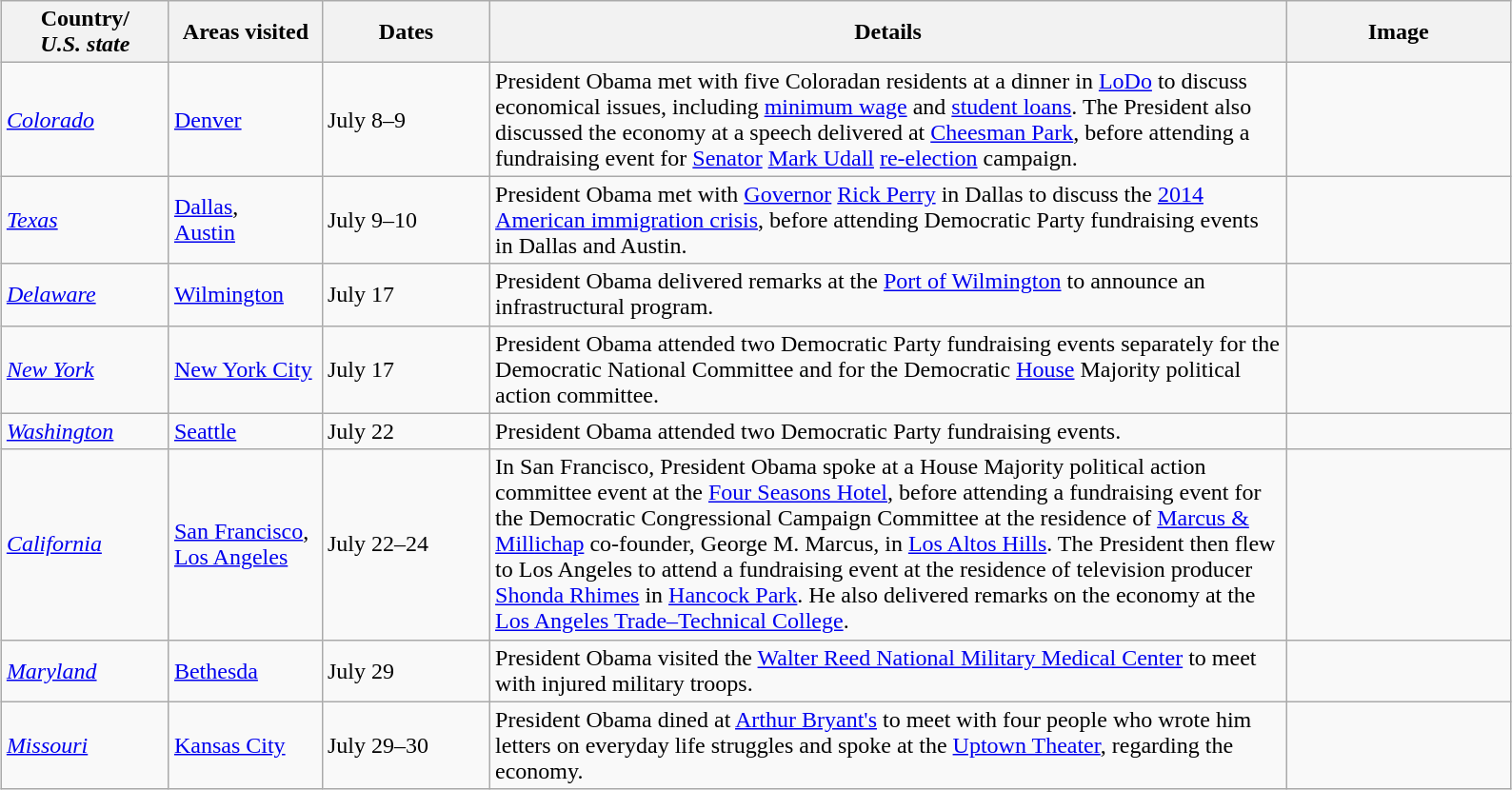<table class="wikitable" style="margin: 1em auto 1em auto">
<tr>
<th width=110>Country/<br><em>U.S. state</em></th>
<th width=100>Areas visited</th>
<th width=110>Dates</th>
<th width=550>Details</th>
<th width=150>Image</th>
</tr>
<tr>
<td> <em><a href='#'>Colorado</a></em></td>
<td><a href='#'>Denver</a></td>
<td>July 8–9</td>
<td>President Obama met with five Coloradan residents at a dinner in <a href='#'>LoDo</a> to discuss economical issues, including <a href='#'>minimum wage</a> and <a href='#'>student loans</a>. The President also discussed the economy at a speech delivered at <a href='#'>Cheesman Park</a>, before attending a fundraising event for <a href='#'>Senator</a> <a href='#'>Mark Udall</a> <a href='#'>re-election</a> campaign.</td>
<td></td>
</tr>
<tr>
<td> <em><a href='#'>Texas</a></em></td>
<td><a href='#'>Dallas</a>,<br><a href='#'>Austin</a></td>
<td>July 9–10</td>
<td>President Obama met with <a href='#'>Governor</a> <a href='#'>Rick Perry</a> in Dallas to discuss the <a href='#'>2014 American immigration crisis</a>, before attending Democratic Party fundraising events in Dallas and Austin.</td>
<td></td>
</tr>
<tr>
<td> <em><a href='#'>Delaware</a></em></td>
<td><a href='#'>Wilmington</a></td>
<td>July 17</td>
<td>President Obama delivered remarks at the <a href='#'>Port of Wilmington</a> to announce an infrastructural program.</td>
<td></td>
</tr>
<tr>
<td> <em><a href='#'>New York</a></em></td>
<td><a href='#'>New York City</a></td>
<td>July 17</td>
<td>President Obama attended two Democratic Party fundraising events separately for the Democratic National Committee and for the Democratic <a href='#'>House</a> Majority political action committee.</td>
<td></td>
</tr>
<tr>
<td> <em><a href='#'>Washington</a></em></td>
<td><a href='#'>Seattle</a></td>
<td>July 22</td>
<td>President Obama attended two Democratic Party fundraising events.</td>
<td></td>
</tr>
<tr>
<td> <em><a href='#'>California</a></em></td>
<td><a href='#'>San Francisco</a>,<br><a href='#'>Los Angeles</a></td>
<td>July 22–24</td>
<td>In San Francisco, President Obama spoke at a House Majority political action committee event at the <a href='#'>Four Seasons Hotel</a>, before attending a fundraising event for the Democratic Congressional Campaign Committee at the residence of <a href='#'>Marcus & Millichap</a> co-founder, George M. Marcus, in <a href='#'>Los Altos Hills</a>. The President then flew to Los Angeles to attend a fundraising event at the residence of television producer <a href='#'>Shonda Rhimes</a> in <a href='#'>Hancock Park</a>. He also delivered remarks on the economy at the <a href='#'>Los Angeles Trade–Technical College</a>.</td>
<td></td>
</tr>
<tr>
<td> <em><a href='#'>Maryland</a></em></td>
<td><a href='#'>Bethesda</a></td>
<td>July 29</td>
<td>President Obama visited the <a href='#'>Walter Reed National Military Medical Center</a> to meet with injured military troops.</td>
<td></td>
</tr>
<tr>
<td> <em><a href='#'>Missouri</a></em></td>
<td><a href='#'>Kansas City</a></td>
<td>July 29–30</td>
<td>President Obama dined at <a href='#'>Arthur Bryant's</a> to meet with four people who wrote him letters on everyday life struggles and spoke at the <a href='#'>Uptown Theater</a>, regarding the economy.</td>
<td></td>
</tr>
</table>
